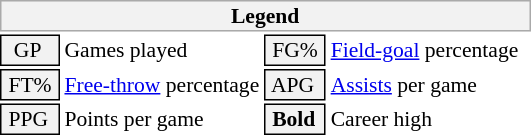<table class="toccolours" style="font-size: 90%; white-space: nowrap;">
<tr>
<th colspan="6" style="background:#f2f2f2; border:1px solid #aaa;">Legend</th>
</tr>
<tr>
<td style="background:#f2f2f2; border:1px solid black;">  GP</td>
<td>Games played</td>
<td style="background:#f2f2f2; border:1px solid black;"> FG% </td>
<td style="padding-right: 8px"><a href='#'>Field-goal</a> percentage</td>
</tr>
<tr>
<td style="background:#f2f2f2; border:1px solid black;"> FT% </td>
<td><a href='#'>Free-throw</a> percentage</td>
<td style="background:#f2f2f2; border:1px solid black;"> APG </td>
<td><a href='#'>Assists</a> per game</td>
</tr>
<tr>
<td style="background:#f2f2f2; border:1px solid black;"> PPG </td>
<td>Points per game</td>
<td style="background-color: #F2F2F2; border: 1px solid black"> <strong>Bold</strong> </td>
<td>Career high</td>
</tr>
</table>
